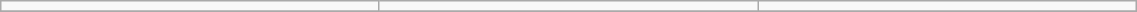<table align=center class=wikitable width=60%>
<tr>
<td width=20% valign=top align=center></td>
<td width=20% valign=top align=center></td>
<td width=20% valign=top align=center></td>
</tr>
<tr>
</tr>
</table>
